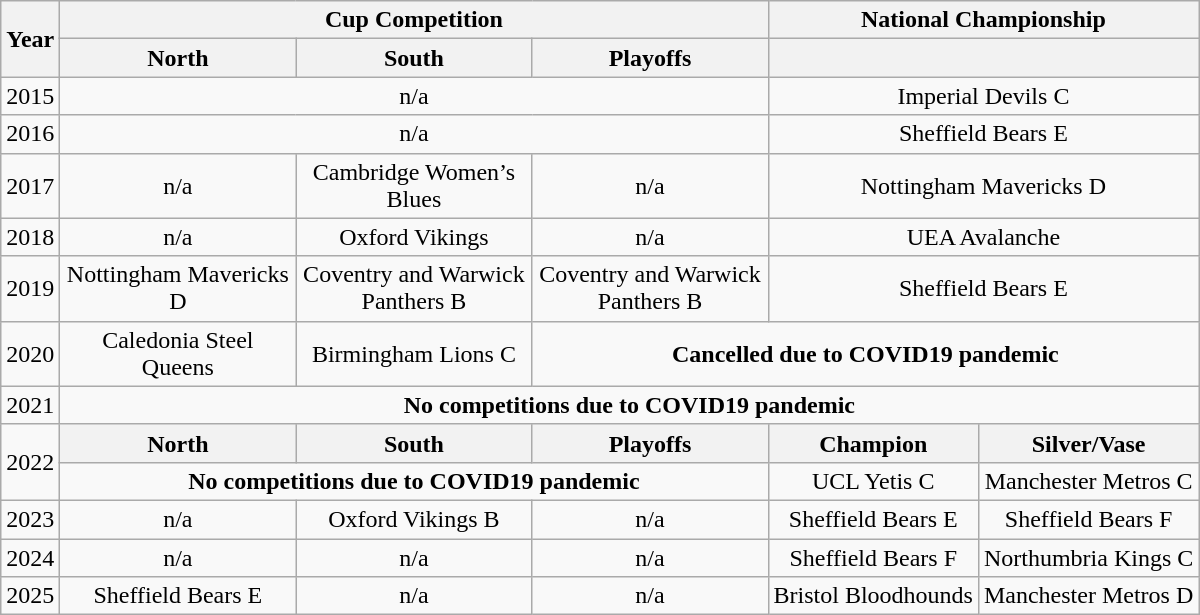<table class="wikitable" border="1">
<tr>
<th rowspan="2">Year</th>
<th colspan="3" align="center">Cup Competition</th>
<th align="center" colspan="2">National Championship</th>
</tr>
<tr>
<th align="center" width="150px">North</th>
<th align="center" width="150px">South</th>
<th align="center" width="150px">Playoffs</th>
<th colspan="2"></th>
</tr>
<tr>
<td>2015</td>
<td align="center"colspan="3">n/a</td>
<td align="center" colspan="2">Imperial Devils C</td>
</tr>
<tr>
<td>2016</td>
<td align="center"colspan="3">n/a</td>
<td align="center" colspan="2">Sheffield Bears E</td>
</tr>
<tr>
<td>2017</td>
<td align="center">n/a</td>
<td align="center">Cambridge Women’s Blues</td>
<td align="center">n/a</td>
<td align="center" colspan="2">Nottingham Mavericks D</td>
</tr>
<tr>
<td>2018</td>
<td align="center">n/a</td>
<td align="center">Oxford Vikings</td>
<td align="center">n/a</td>
<td align="center" colspan="2">UEA Avalanche</td>
</tr>
<tr>
<td>2019</td>
<td align="center">Nottingham Mavericks D</td>
<td align="center">Coventry and Warwick Panthers B</td>
<td align="center">Coventry and Warwick Panthers B</td>
<td align="center" colspan="2">Sheffield Bears E</td>
</tr>
<tr>
<td>2020</td>
<td align="center">Caledonia Steel Queens</td>
<td align="center">Birmingham Lions C</td>
<td colspan="3" align="center"><strong>Cancelled due to COVID19 pandemic</strong></td>
</tr>
<tr>
<td>2021</td>
<td colspan="5" align="center"><strong>No competitions due to COVID19 pandemic</strong></td>
</tr>
<tr>
<td rowspan="2">2022</td>
<th align="center" width="150px">North</th>
<th align="center" width="150px">South</th>
<th align="center" width="150px">Playoffs</th>
<th>Champion</th>
<th>Silver/Vase</th>
</tr>
<tr>
<td colspan="3" align="center"><strong>No competitions due to COVID19 pandemic</strong></td>
<td align="center">UCL Yetis C</td>
<td align="center">Manchester Metros C</td>
</tr>
<tr>
<td>2023</td>
<td align="center">n/a</td>
<td align="center">Oxford Vikings B</td>
<td align="center">n/a</td>
<td align="center">Sheffield Bears E</td>
<td align="center">Sheffield Bears F</td>
</tr>
<tr>
<td>2024</td>
<td align="center">n/a</td>
<td align="center">n/a</td>
<td align="center">n/a</td>
<td align="center">Sheffield Bears F</td>
<td align="center">Northumbria Kings C</td>
</tr>
<tr>
<td>2025</td>
<td align="center">Sheffield Bears E</td>
<td align="center">n/a</td>
<td align="center">n/a</td>
<td align="center">Bristol Bloodhounds</td>
<td align="center">Manchester Metros D</td>
</tr>
</table>
